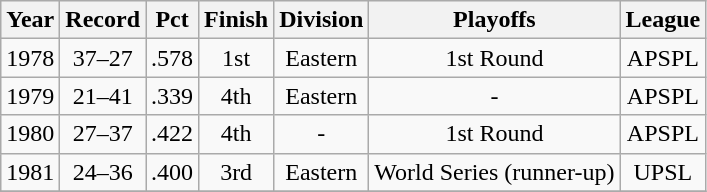<table class="wikitable">
<tr style="background: #F2F2F2;">
<th>Year</th>
<th>Record</th>
<th>Pct</th>
<th>Finish</th>
<th>Division</th>
<th>Playoffs</th>
<th>League</th>
</tr>
<tr align=center>
<td>1978</td>
<td>37–27</td>
<td>.578</td>
<td>1st</td>
<td>Eastern</td>
<td>1st Round</td>
<td>APSPL</td>
</tr>
<tr align=center>
<td>1979</td>
<td>21–41</td>
<td>.339</td>
<td>4th</td>
<td>Eastern</td>
<td>-</td>
<td>APSPL</td>
</tr>
<tr align=center>
<td>1980</td>
<td>27–37</td>
<td>.422</td>
<td>4th</td>
<td>-</td>
<td>1st Round</td>
<td>APSPL</td>
</tr>
<tr align=center>
<td>1981</td>
<td>24–36</td>
<td>.400</td>
<td>3rd</td>
<td>Eastern</td>
<td>World Series (runner-up)</td>
<td>UPSL</td>
</tr>
<tr align=center>
</tr>
</table>
